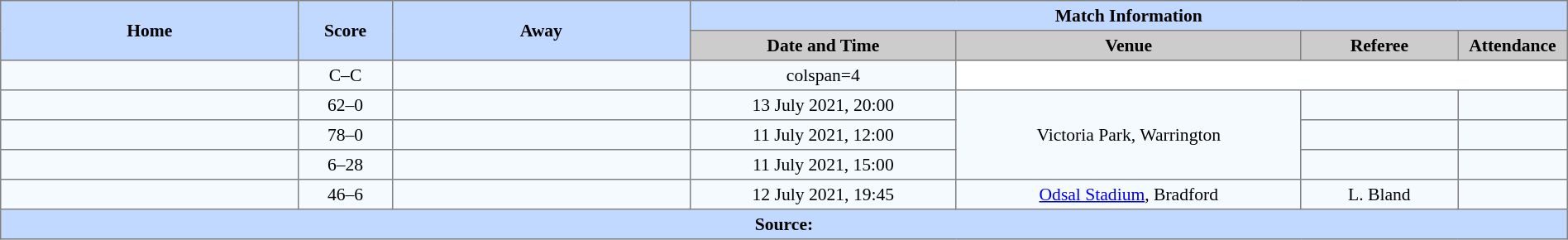<table border=1 style="border-collapse:collapse; font-size:90%; text-align:center;" cellpadding=3 cellspacing=0 width=100%>
<tr style="background:#C1D8ff;">
<th scope="col" rowspan=2 width=19%>Home</th>
<th scope="col" rowspan=2 width=6%>Score</th>
<th scope="col" rowspan=2 width=19%>Away</th>
<th colspan=4>Match Information</th>
</tr>
<tr style="background:#CCCCCC;">
<th scope="col" width=17%>Date and Time</th>
<th scope="col" width=22%>Venue</th>
<th scope="col" width=10%>Referee</th>
<th scope="col" width=7%>Attendance</th>
</tr>
<tr style="background:#F5FAFF;">
<td></td>
<td>C–C</td>
<td></td>
<td>colspan=4</td>
</tr>
<tr style="background:#F5FAFF;">
<td></td>
<td>62–0</td>
<td></td>
<td>13 July 2021, 20:00</td>
<td rowspan=3>Victoria Park, Warrington</td>
<td></td>
<td></td>
</tr>
<tr style="background:#F5FAFF;">
<td></td>
<td>78–0</td>
<td></td>
<td>11 July 2021, 12:00</td>
<td></td>
<td></td>
</tr>
<tr style="background:#F5FAFF;">
<td></td>
<td>6–28</td>
<td></td>
<td>11 July 2021, 15:00</td>
<td></td>
<td></td>
</tr>
<tr style="background:#F5FAFF;">
<td></td>
<td>46–6</td>
<td></td>
<td>12 July 2021, 19:45</td>
<td><a href='#'>Odsal Stadium</a>, Bradford</td>
<td>L. Bland</td>
<td></td>
</tr>
<tr style="background:#c1d8ff;">
<th colspan=7>Source:</th>
</tr>
</table>
